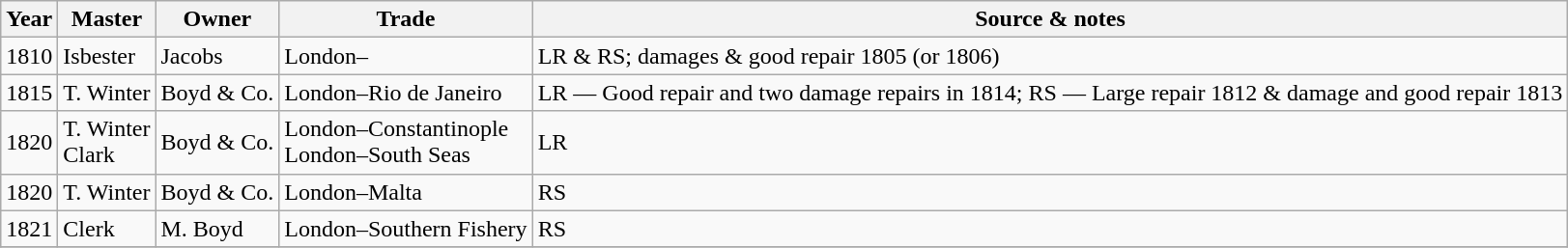<table class="sortable wikitable">
<tr>
<th>Year</th>
<th>Master</th>
<th>Owner</th>
<th>Trade</th>
<th>Source & notes</th>
</tr>
<tr>
<td>1810</td>
<td>Isbester</td>
<td>Jacobs</td>
<td>London–</td>
<td>LR & RS; damages & good repair 1805 (or 1806)</td>
</tr>
<tr>
<td>1815</td>
<td>T. Winter</td>
<td>Boyd & Co.</td>
<td>London–Rio de Janeiro</td>
<td>LR — Good repair and two damage repairs in 1814; RS — Large repair 1812 & damage and good repair 1813</td>
</tr>
<tr>
<td>1820</td>
<td>T. Winter<br>Clark</td>
<td>Boyd & Co.</td>
<td>London–Constantinople<br>London–South Seas</td>
<td>LR</td>
</tr>
<tr>
<td>1820</td>
<td>T. Winter</td>
<td>Boyd & Co.</td>
<td>London–Malta</td>
<td>RS</td>
</tr>
<tr>
<td>1821</td>
<td>Clerk</td>
<td>M. Boyd</td>
<td>London–Southern Fishery</td>
<td>RS</td>
</tr>
<tr>
</tr>
</table>
